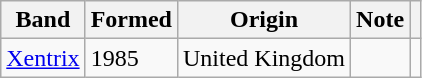<table class="wikitable sortable">
<tr>
<th>Band</th>
<th>Formed</th>
<th>Origin</th>
<th class=unsortable>Note</th>
<th></th>
</tr>
<tr>
<td><a href='#'>Xentrix</a></td>
<td>1985</td>
<td>United Kingdom</td>
<td></td>
<td></td>
</tr>
</table>
